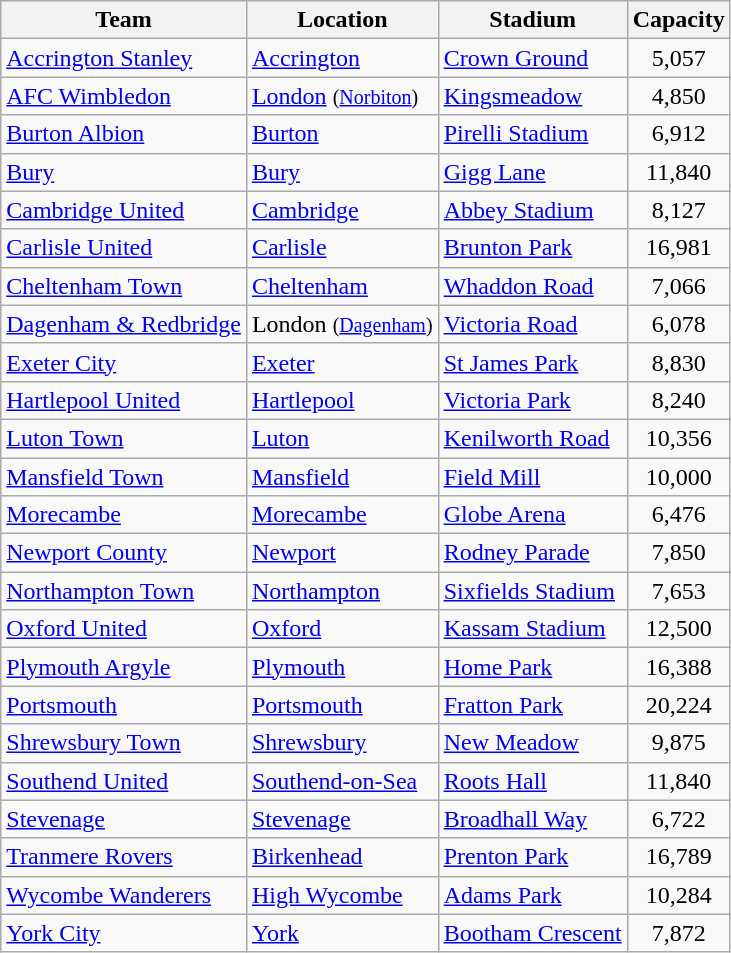<table class="wikitable sortable">
<tr>
<th>Team</th>
<th>Location</th>
<th>Stadium</th>
<th>Capacity</th>
</tr>
<tr>
<td><a href='#'>Accrington Stanley</a></td>
<td><a href='#'>Accrington</a></td>
<td><a href='#'>Crown Ground</a></td>
<td align="center">5,057</td>
</tr>
<tr>
<td><a href='#'>AFC Wimbledon</a></td>
<td><a href='#'>London</a> <small>(<a href='#'>Norbiton</a>)</small></td>
<td><a href='#'>Kingsmeadow</a></td>
<td align="center">4,850</td>
</tr>
<tr>
<td><a href='#'>Burton Albion</a></td>
<td><a href='#'>Burton</a></td>
<td><a href='#'>Pirelli Stadium</a></td>
<td style="text-align:center;">6,912</td>
</tr>
<tr>
<td><a href='#'>Bury</a></td>
<td><a href='#'>Bury</a></td>
<td><a href='#'>Gigg Lane</a></td>
<td style="text-align:center;">11,840</td>
</tr>
<tr>
<td><a href='#'>Cambridge United</a></td>
<td><a href='#'>Cambridge</a></td>
<td><a href='#'>Abbey Stadium</a></td>
<td style="text-align:center;">8,127</td>
</tr>
<tr>
<td><a href='#'>Carlisle United</a></td>
<td><a href='#'>Carlisle</a></td>
<td><a href='#'>Brunton Park</a></td>
<td style="text-align:center;">16,981</td>
</tr>
<tr>
<td><a href='#'>Cheltenham Town</a></td>
<td><a href='#'>Cheltenham</a></td>
<td><a href='#'>Whaddon Road</a></td>
<td style="text-align:center;">7,066</td>
</tr>
<tr>
<td><a href='#'>Dagenham & Redbridge</a></td>
<td>London <small>(<a href='#'>Dagenham</a>)</small></td>
<td><a href='#'>Victoria Road</a></td>
<td align="center">6,078</td>
</tr>
<tr>
<td><a href='#'>Exeter City</a></td>
<td><a href='#'>Exeter</a></td>
<td><a href='#'>St James Park</a></td>
<td style="text-align:center;">8,830</td>
</tr>
<tr>
<td><a href='#'>Hartlepool United</a></td>
<td><a href='#'>Hartlepool</a></td>
<td><a href='#'>Victoria Park</a></td>
<td style="text-align:center;">8,240</td>
</tr>
<tr>
<td><a href='#'>Luton Town</a></td>
<td><a href='#'>Luton</a></td>
<td><a href='#'>Kenilworth Road</a></td>
<td style="text-align:center;">10,356</td>
</tr>
<tr>
<td><a href='#'>Mansfield Town</a></td>
<td><a href='#'>Mansfield</a></td>
<td><a href='#'>Field Mill</a></td>
<td align="center">10,000</td>
</tr>
<tr>
<td><a href='#'>Morecambe</a></td>
<td><a href='#'>Morecambe</a></td>
<td><a href='#'>Globe Arena</a></td>
<td style="text-align:center;">6,476</td>
</tr>
<tr>
<td><a href='#'>Newport County</a></td>
<td><a href='#'>Newport</a></td>
<td><a href='#'>Rodney Parade</a></td>
<td style="text-align:center;">7,850</td>
</tr>
<tr>
<td><a href='#'>Northampton Town</a></td>
<td><a href='#'>Northampton</a></td>
<td><a href='#'>Sixfields Stadium</a></td>
<td style="text-align:center;">7,653</td>
</tr>
<tr>
<td><a href='#'>Oxford United</a></td>
<td><a href='#'>Oxford</a></td>
<td><a href='#'>Kassam Stadium</a></td>
<td style="text-align:center;">12,500</td>
</tr>
<tr>
<td><a href='#'>Plymouth Argyle</a></td>
<td><a href='#'>Plymouth</a></td>
<td><a href='#'>Home Park</a></td>
<td align="center">16,388</td>
</tr>
<tr>
<td><a href='#'>Portsmouth</a></td>
<td><a href='#'>Portsmouth</a></td>
<td><a href='#'>Fratton Park</a></td>
<td style="text-align:center;">20,224</td>
</tr>
<tr>
<td><a href='#'>Shrewsbury Town</a></td>
<td><a href='#'>Shrewsbury</a></td>
<td><a href='#'>New Meadow</a></td>
<td align="center">9,875</td>
</tr>
<tr>
<td><a href='#'>Southend United</a></td>
<td><a href='#'>Southend-on-Sea</a></td>
<td><a href='#'>Roots Hall</a></td>
<td style="text-align:center;">11,840</td>
</tr>
<tr>
<td><a href='#'>Stevenage</a></td>
<td><a href='#'>Stevenage</a></td>
<td><a href='#'>Broadhall Way</a></td>
<td align="center">6,722</td>
</tr>
<tr>
<td><a href='#'>Tranmere Rovers</a></td>
<td><a href='#'>Birkenhead</a></td>
<td><a href='#'>Prenton Park</a></td>
<td style="text-align:center;">16,789</td>
</tr>
<tr>
<td><a href='#'>Wycombe Wanderers</a></td>
<td><a href='#'>High Wycombe</a></td>
<td><a href='#'>Adams Park</a></td>
<td style="text-align:center;">10,284</td>
</tr>
<tr>
<td><a href='#'>York City</a></td>
<td><a href='#'>York</a></td>
<td><a href='#'>Bootham Crescent</a></td>
<td style="text-align:center;">7,872</td>
</tr>
</table>
